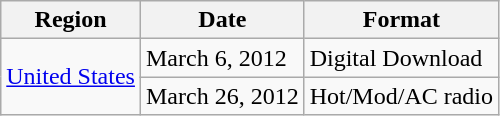<table class=wikitable>
<tr>
<th>Region</th>
<th>Date</th>
<th>Format</th>
</tr>
<tr>
<td rowspan="2"><a href='#'>United States</a></td>
<td>March 6, 2012</td>
<td>Digital Download</td>
</tr>
<tr>
<td>March 26, 2012</td>
<td>Hot/Mod/AC radio</td>
</tr>
</table>
